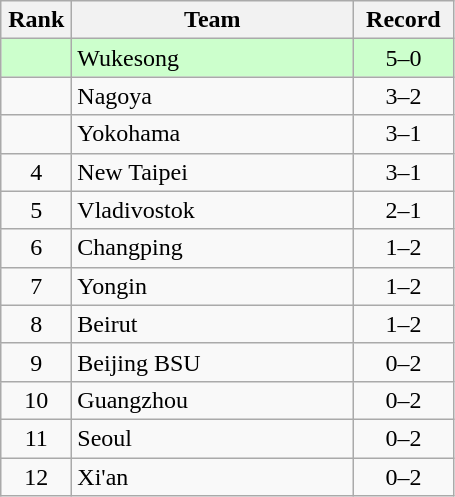<table class="wikitable" style="text-align: center;">
<tr>
<th width=40>Rank</th>
<th width=180>Team</th>
<th width=60>Record</th>
</tr>
<tr bgcolor="#ccffcc">
<td></td>
<td align="left"> Wukesong</td>
<td>5–0</td>
</tr>
<tr>
<td></td>
<td align="left"> Nagoya</td>
<td>3–2</td>
</tr>
<tr>
<td></td>
<td align="left"> Yokohama</td>
<td>3–1</td>
</tr>
<tr>
<td>4</td>
<td align="left"> New Taipei</td>
<td>3–1</td>
</tr>
<tr>
<td>5</td>
<td align="left"> Vladivostok</td>
<td>2–1</td>
</tr>
<tr>
<td>6</td>
<td align="left"> Changping</td>
<td>1–2</td>
</tr>
<tr>
<td>7</td>
<td align="left"> Yongin</td>
<td>1–2</td>
</tr>
<tr>
<td>8</td>
<td align="left"> Beirut</td>
<td>1–2</td>
</tr>
<tr>
<td>9</td>
<td align="left"> Beijing BSU</td>
<td>0–2</td>
</tr>
<tr>
<td>10</td>
<td align="left"> Guangzhou</td>
<td>0–2</td>
</tr>
<tr>
<td>11</td>
<td align="left"> Seoul</td>
<td>0–2</td>
</tr>
<tr>
<td>12</td>
<td align="left"> Xi'an</td>
<td>0–2</td>
</tr>
</table>
